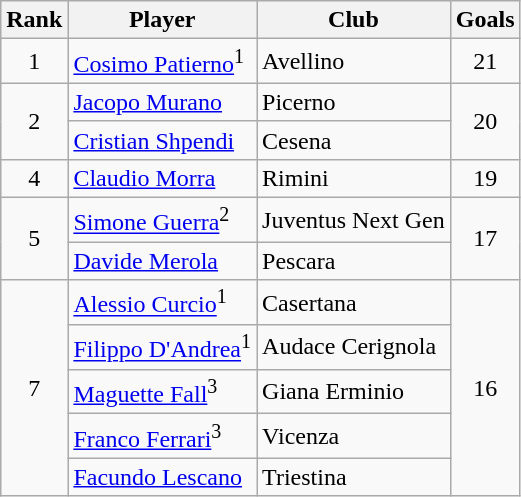<table class="wikitable" style="text-align:center">
<tr>
<th>Rank</th>
<th>Player</th>
<th>Club</th>
<th>Goals</th>
</tr>
<tr>
<td>1</td>
<td align="left"> <a href='#'>Cosimo Patierno</a><sup>1</sup></td>
<td align="left">Avellino</td>
<td>21</td>
</tr>
<tr>
<td rowspan="2">2</td>
<td align="left"> <a href='#'>Jacopo Murano</a></td>
<td align="left">Picerno</td>
<td rowspan="2">20</td>
</tr>
<tr>
<td align="left"> <a href='#'>Cristian Shpendi</a></td>
<td align="left">Cesena</td>
</tr>
<tr>
<td>4</td>
<td align="left"> <a href='#'>Claudio Morra</a></td>
<td align="left">Rimini</td>
<td>19</td>
</tr>
<tr>
<td rowspan="2">5</td>
<td align="left"> <a href='#'>Simone Guerra</a><sup>2</sup></td>
<td align="left">Juventus Next Gen</td>
<td rowspan="2">17</td>
</tr>
<tr>
<td align="left"> <a href='#'>Davide Merola</a></td>
<td align="left">Pescara</td>
</tr>
<tr>
<td rowspan="5">7</td>
<td align="left"> <a href='#'>Alessio Curcio</a><sup>1</sup></td>
<td align="left">Casertana</td>
<td rowspan="5">16</td>
</tr>
<tr>
<td align="left"> <a href='#'>Filippo D'Andrea</a><sup>1</sup></td>
<td align="left">Audace Cerignola</td>
</tr>
<tr>
<td align="left"> <a href='#'>Maguette Fall</a><sup>3</sup></td>
<td align="left">Giana Erminio</td>
</tr>
<tr>
<td align="left"> <a href='#'>Franco Ferrari</a><sup>3</sup></td>
<td align="left">Vicenza</td>
</tr>
<tr>
<td align="left"> <a href='#'>Facundo Lescano</a></td>
<td align="left">Triestina</td>
</tr>
</table>
